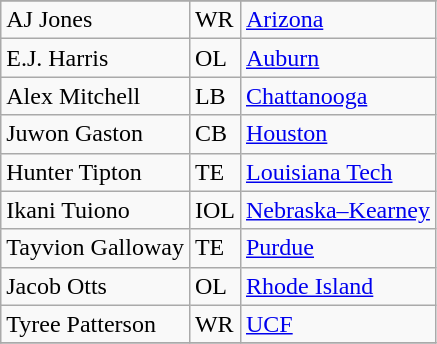<table class="wikitable sortable">
<tr>
</tr>
<tr>
<td>AJ Jones</td>
<td>WR</td>
<td><a href='#'>Arizona</a></td>
</tr>
<tr>
<td>E.J. Harris</td>
<td>OL</td>
<td><a href='#'>Auburn</a></td>
</tr>
<tr>
<td>Alex Mitchell</td>
<td>LB</td>
<td><a href='#'>Chattanooga</a></td>
</tr>
<tr>
<td>Juwon Gaston</td>
<td>CB</td>
<td><a href='#'>Houston</a></td>
</tr>
<tr>
<td>Hunter Tipton</td>
<td>TE</td>
<td><a href='#'>Louisiana Tech</a></td>
</tr>
<tr>
<td>Ikani Tuiono</td>
<td>IOL</td>
<td><a href='#'>Nebraska–Kearney</a></td>
</tr>
<tr>
<td>Tayvion Galloway</td>
<td>TE</td>
<td><a href='#'>Purdue</a></td>
</tr>
<tr>
<td>Jacob Otts</td>
<td>OL</td>
<td><a href='#'>Rhode Island</a></td>
</tr>
<tr>
<td>Tyree Patterson</td>
<td>WR</td>
<td><a href='#'>UCF</a></td>
</tr>
<tr>
</tr>
</table>
